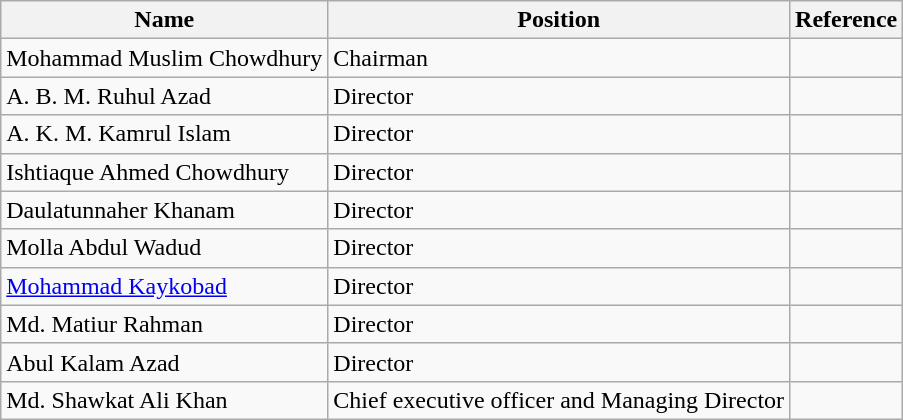<table class="wikitable">
<tr>
<th>Name</th>
<th>Position</th>
<th>Reference</th>
</tr>
<tr>
<td>Mohammad Muslim Chowdhury</td>
<td>Chairman</td>
<td></td>
</tr>
<tr>
<td>A. B. M. Ruhul Azad</td>
<td>Director</td>
<td></td>
</tr>
<tr>
<td>A. K. M. Kamrul Islam</td>
<td>Director</td>
<td></td>
</tr>
<tr>
<td>Ishtiaque Ahmed Chowdhury</td>
<td>Director</td>
<td></td>
</tr>
<tr>
<td>Daulatunnaher Khanam</td>
<td>Director</td>
<td></td>
</tr>
<tr>
<td>Molla Abdul Wadud</td>
<td>Director</td>
<td></td>
</tr>
<tr>
<td><a href='#'>Mohammad Kaykobad</a></td>
<td>Director</td>
<td></td>
</tr>
<tr>
<td>Md. Matiur Rahman</td>
<td>Director</td>
<td></td>
</tr>
<tr>
<td>Abul Kalam Azad</td>
<td>Director</td>
<td></td>
</tr>
<tr>
<td>Md. Shawkat Ali Khan</td>
<td>Chief executive officer and Managing Director</td>
<td></td>
</tr>
</table>
